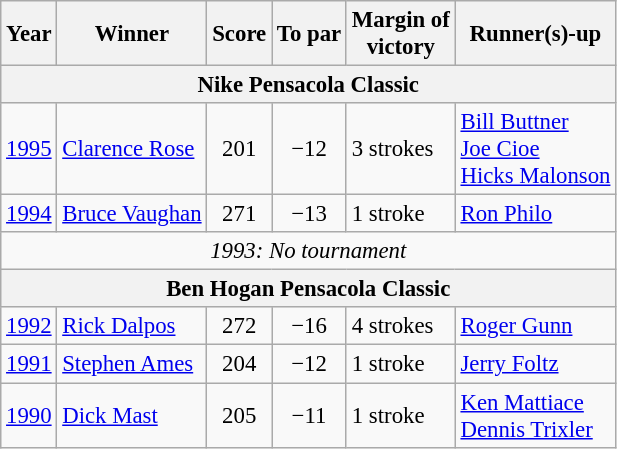<table class="wikitable" style="font-size:95%">
<tr>
<th>Year</th>
<th>Winner</th>
<th>Score</th>
<th>To par</th>
<th>Margin of<br>victory</th>
<th>Runner(s)-up</th>
</tr>
<tr>
<th colspan=6>Nike Pensacola Classic</th>
</tr>
<tr>
<td><a href='#'>1995</a></td>
<td> <a href='#'>Clarence Rose</a></td>
<td align=center>201</td>
<td align=center>−12</td>
<td>3 strokes</td>
<td> <a href='#'>Bill Buttner</a><br> <a href='#'>Joe Cioe</a><br> <a href='#'>Hicks Malonson</a></td>
</tr>
<tr>
<td><a href='#'>1994</a></td>
<td> <a href='#'>Bruce Vaughan</a></td>
<td align=center>271</td>
<td align=center>−13</td>
<td>1 stroke</td>
<td> <a href='#'>Ron Philo</a></td>
</tr>
<tr>
<td colspan=6 align=center><em>1993: No tournament</em></td>
</tr>
<tr>
<th colspan=6>Ben Hogan Pensacola Classic</th>
</tr>
<tr>
<td><a href='#'>1992</a></td>
<td> <a href='#'>Rick Dalpos</a></td>
<td align=center>272</td>
<td align=center>−16</td>
<td>4 strokes</td>
<td> <a href='#'>Roger Gunn</a></td>
</tr>
<tr>
<td><a href='#'>1991</a></td>
<td> <a href='#'>Stephen Ames</a></td>
<td align=center>204</td>
<td align=center>−12</td>
<td>1 stroke</td>
<td> <a href='#'>Jerry Foltz</a></td>
</tr>
<tr>
<td><a href='#'>1990</a></td>
<td> <a href='#'>Dick Mast</a></td>
<td align=center>205</td>
<td align=center>−11</td>
<td>1 stroke</td>
<td> <a href='#'>Ken Mattiace</a><br> <a href='#'>Dennis Trixler</a></td>
</tr>
</table>
